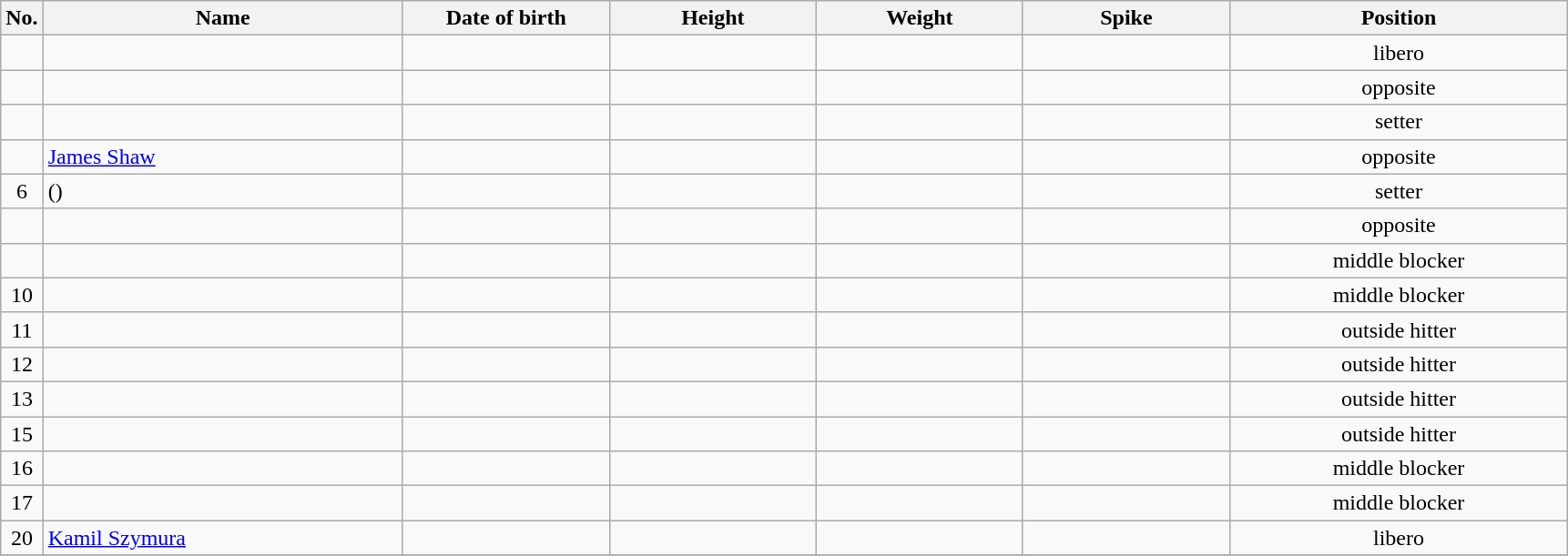<table class="wikitable sortable" style="font-size:100%; text-align:center;">
<tr>
<th>No.</th>
<th style="width:16em">Name</th>
<th style="width:9em">Date of birth</th>
<th style="width:9em">Height</th>
<th style="width:9em">Weight</th>
<th style="width:9em">Spike</th>
<th style="width:15em">Position</th>
</tr>
<tr>
<td></td>
<td align=left> </td>
<td align=right></td>
<td></td>
<td></td>
<td></td>
<td>libero</td>
</tr>
<tr>
<td></td>
<td align=left> </td>
<td align=right></td>
<td></td>
<td></td>
<td></td>
<td>opposite</td>
</tr>
<tr>
<td></td>
<td align=left> </td>
<td align=right></td>
<td></td>
<td></td>
<td></td>
<td>setter</td>
</tr>
<tr>
<td></td>
<td align=left> <a href='#'>James Shaw</a></td>
<td align=right></td>
<td></td>
<td></td>
<td></td>
<td>opposite</td>
</tr>
<tr>
<td>6</td>
<td align=left>  ()</td>
<td align=right></td>
<td></td>
<td></td>
<td></td>
<td>setter</td>
</tr>
<tr>
<td></td>
<td align=left> </td>
<td align=right></td>
<td></td>
<td></td>
<td></td>
<td>opposite</td>
</tr>
<tr>
<td></td>
<td align=left> </td>
<td align=right></td>
<td></td>
<td></td>
<td></td>
<td>middle blocker</td>
</tr>
<tr>
<td>10</td>
<td align=left> </td>
<td align=right></td>
<td></td>
<td></td>
<td></td>
<td>middle blocker</td>
</tr>
<tr>
<td>11</td>
<td align=left> </td>
<td align=right></td>
<td></td>
<td></td>
<td></td>
<td>outside hitter</td>
</tr>
<tr>
<td>12</td>
<td align=left> </td>
<td align=right></td>
<td></td>
<td></td>
<td></td>
<td>outside hitter</td>
</tr>
<tr>
<td>13</td>
<td align=left> </td>
<td align=right></td>
<td></td>
<td></td>
<td></td>
<td>outside hitter</td>
</tr>
<tr>
<td>15</td>
<td align=left> </td>
<td align=right></td>
<td></td>
<td></td>
<td></td>
<td>outside hitter</td>
</tr>
<tr>
<td>16</td>
<td align=left> </td>
<td align=right></td>
<td></td>
<td></td>
<td></td>
<td>middle blocker</td>
</tr>
<tr>
<td>17</td>
<td align=left> </td>
<td align=right></td>
<td></td>
<td></td>
<td></td>
<td>middle blocker</td>
</tr>
<tr>
<td>20</td>
<td align=left> <a href='#'>Kamil Szymura</a></td>
<td align=right></td>
<td></td>
<td></td>
<td></td>
<td>libero</td>
</tr>
<tr>
</tr>
</table>
